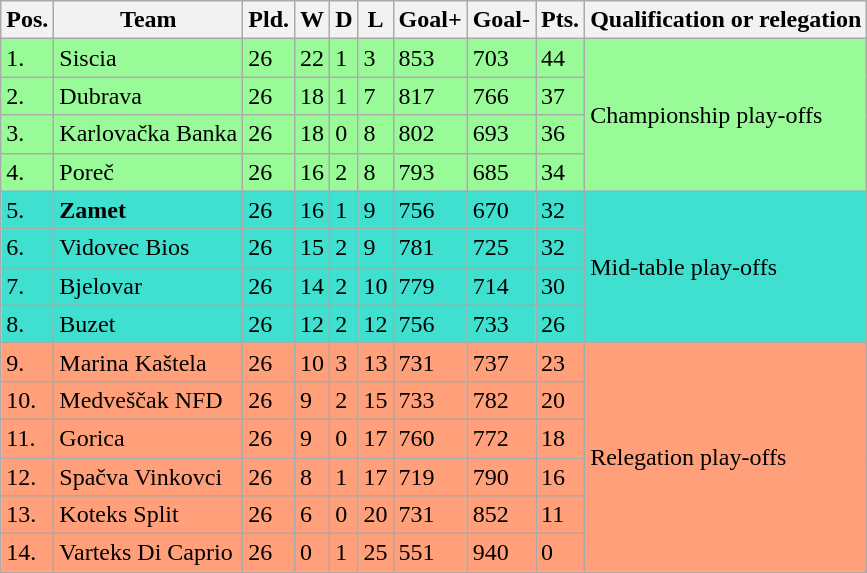<table class="wikitable">
<tr>
<th>Pos.</th>
<th>Team</th>
<th>Pld.</th>
<th>W</th>
<th>D</th>
<th>L</th>
<th>Goal+</th>
<th>Goal-</th>
<th>Pts.</th>
<th>Qualification or relegation</th>
</tr>
<tr style="background:palegreen;">
<td>1.</td>
<td>Siscia</td>
<td>26</td>
<td>22</td>
<td>1</td>
<td>3</td>
<td>853</td>
<td>703</td>
<td>44</td>
<td rowspan=4>Championship play-offs</td>
</tr>
<tr style="background:palegreen;">
<td>2.</td>
<td>Dubrava</td>
<td>26</td>
<td>18</td>
<td>1</td>
<td>7</td>
<td>817</td>
<td>766</td>
<td>37</td>
</tr>
<tr style="background:palegreen;">
<td>3.</td>
<td>Karlovačka Banka</td>
<td>26</td>
<td>18</td>
<td>0</td>
<td>8</td>
<td>802</td>
<td>693</td>
<td>36</td>
</tr>
<tr style="background:palegreen;">
<td>4.</td>
<td>Poreč</td>
<td>26</td>
<td>16</td>
<td>2</td>
<td>8</td>
<td>793</td>
<td>685</td>
<td>34</td>
</tr>
<tr style="background:turquoise;">
<td>5.</td>
<td><strong>Zamet</strong></td>
<td>26</td>
<td>16</td>
<td>1</td>
<td>9</td>
<td>756</td>
<td>670</td>
<td>32</td>
<td rowspan=4>Mid-table play-offs</td>
</tr>
<tr style="background:turquoise;">
<td>6.</td>
<td>Vidovec Bios</td>
<td>26</td>
<td>15</td>
<td>2</td>
<td>9</td>
<td>781</td>
<td>725</td>
<td>32</td>
</tr>
<tr style="background:turquoise;">
<td>7.</td>
<td>Bjelovar</td>
<td>26</td>
<td>14</td>
<td>2</td>
<td>10</td>
<td>779</td>
<td>714</td>
<td>30</td>
</tr>
<tr style="background:turquoise;">
<td>8.</td>
<td>Buzet</td>
<td>26</td>
<td>12</td>
<td>2</td>
<td>12</td>
<td>756</td>
<td>733</td>
<td>26</td>
</tr>
<tr style="background:lightsalmon;">
<td>9.</td>
<td>Marina Kaštela</td>
<td>26</td>
<td>10</td>
<td>3</td>
<td>13</td>
<td>731</td>
<td>737</td>
<td>23</td>
<td rowspan=6>Relegation play-offs</td>
</tr>
<tr style="background:lightsalmon;">
<td>10.</td>
<td>Medveščak NFD</td>
<td>26</td>
<td>9</td>
<td>2</td>
<td>15</td>
<td>733</td>
<td>782</td>
<td>20</td>
</tr>
<tr style="background:lightsalmon;">
<td>11.</td>
<td>Gorica</td>
<td>26</td>
<td>9</td>
<td>0</td>
<td>17</td>
<td>760</td>
<td>772</td>
<td>18</td>
</tr>
<tr style="background:lightsalmon;">
<td>12.</td>
<td>Spačva Vinkovci</td>
<td>26</td>
<td>8</td>
<td>1</td>
<td>17</td>
<td>719</td>
<td>790</td>
<td>16</td>
</tr>
<tr style="background:lightsalmon;">
<td>13.</td>
<td>Koteks Split</td>
<td>26</td>
<td>6</td>
<td>0</td>
<td>20</td>
<td>731</td>
<td>852</td>
<td>11</td>
</tr>
<tr style="background:lightsalmon;">
<td>14.</td>
<td>Varteks Di Caprio</td>
<td>26</td>
<td>0</td>
<td>1</td>
<td>25</td>
<td>551</td>
<td>940</td>
<td>0</td>
</tr>
</table>
